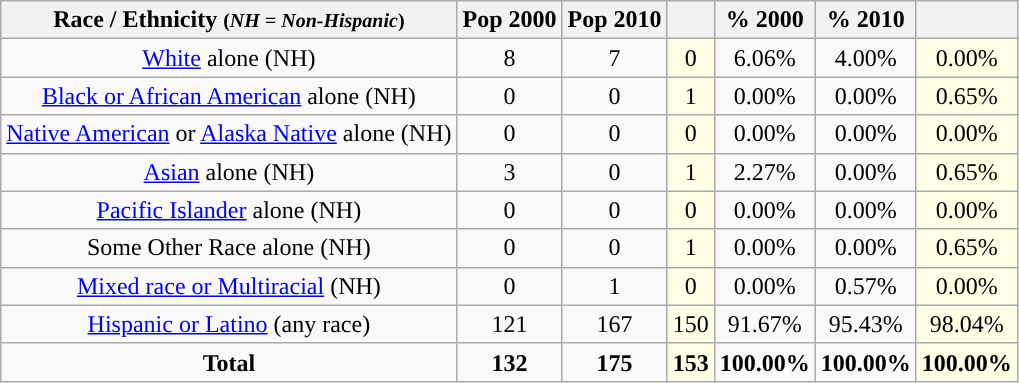<table class="wikitable" style="text-align:center;">
<tr>
<th>Race / Ethnicity <small>(<em>NH = Non-Hispanic</em>)</small></th>
<th>Pop 2000</th>
<th>Pop 2010</th>
<th></th>
<th>% 2000</th>
<th>% 2010</th>
<th></th>
</tr>
<tr>
<td><a href='#'>White</a> alone (NH)</td>
<td>8</td>
<td>7</td>
<td style='background: #ffffe6;'>0</td>
<td>6.06%</td>
<td>4.00%</td>
<td style='background: #ffffe6;'>0.00%</td>
</tr>
<tr>
<td><a href='#'>Black or African American</a> alone (NH)</td>
<td>0</td>
<td>0</td>
<td style='background: #ffffe6;'>1</td>
<td>0.00%</td>
<td>0.00%</td>
<td style='background: #ffffe6;'>0.65%</td>
</tr>
<tr>
<td><a href='#'>Native American</a> or <a href='#'>Alaska Native</a> alone (NH)</td>
<td>0</td>
<td>0</td>
<td style='background: #ffffe6;'>0</td>
<td>0.00%</td>
<td>0.00%</td>
<td style='background: #ffffe6;'>0.00%</td>
</tr>
<tr>
<td><a href='#'>Asian</a> alone (NH)</td>
<td>3</td>
<td>0</td>
<td style='background: #ffffe6;'>1</td>
<td>2.27%</td>
<td>0.00%</td>
<td style='background: #ffffe6;'>0.65%</td>
</tr>
<tr>
<td><a href='#'>Pacific Islander</a> alone (NH)</td>
<td>0</td>
<td>0</td>
<td style='background: #ffffe6;'>0</td>
<td>0.00%</td>
<td>0.00%</td>
<td style='background: #ffffe6;'>0.00%</td>
</tr>
<tr>
<td>Some Other Race alone (NH)</td>
<td>0</td>
<td>0</td>
<td style='background: #ffffe6;'>1</td>
<td>0.00%</td>
<td>0.00%</td>
<td style='background: #ffffe6;'>0.65%</td>
</tr>
<tr>
<td><a href='#'>Mixed race or Multiracial</a> (NH)</td>
<td>0</td>
<td>1</td>
<td style='background: #ffffe6;'>0</td>
<td>0.00%</td>
<td>0.57%</td>
<td style='background: #ffffe6;'>0.00%</td>
</tr>
<tr>
<td><a href='#'>Hispanic or Latino</a> (any race)</td>
<td>121</td>
<td>167</td>
<td style='background: #ffffe6;'>150</td>
<td>91.67%</td>
<td>95.43%</td>
<td style='background: #ffffe6;'>98.04%</td>
</tr>
<tr>
<td><strong>Total</strong></td>
<td><strong>132</strong></td>
<td><strong>175</strong></td>
<td style='background: #ffffe6;'><strong>153</strong></td>
<td><strong>100.00%</strong></td>
<td><strong>100.00%</strong></td>
<td style='background: #ffffe6;'><strong>100.00%</strong></td>
</tr>
</table>
